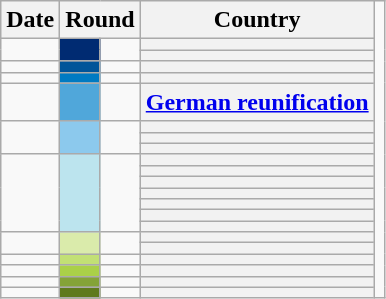<table class="wikitable plainrowheaders">
<tr>
<th scope="col" data-sort-type="date">Date</th>
<th scope="col" colspan=2>Round</th>
<th scope="col">Country</th>
<td scope="col" rowspan=22></td>
</tr>
<tr>
<td rowspan=2></td>
<td rowspan=2 bgcolor="#002b72"></td>
<td rowspan=2></td>
<th scope="row"></th>
</tr>
<tr>
<th scope="row"></th>
</tr>
<tr>
<td></td>
<td bgcolor="#005499"></td>
<td></td>
<th scope="row"></th>
</tr>
<tr>
<td></td>
<td bgcolor="#007ac2"></td>
<td></td>
<th scope="row"></th>
</tr>
<tr>
<td></td>
<td bgcolor="50a7da"></td>
<td></td>
<th scope="row"> <a href='#'>German reunification</a></th>
</tr>
<tr>
<td rowspan=3></td>
<td rowspan=3 bgcolor="#8cc9ed"></td>
<td rowspan=3></td>
<th scope="row"></th>
</tr>
<tr>
<th scope="row"></th>
</tr>
<tr>
<th scope="row"></th>
</tr>
<tr>
<td rowspan=7></td>
<td rowspan=7 bgcolor="#bce4ee"></td>
<td rowspan=7></td>
<th scope="row"></th>
</tr>
<tr>
<th scope="row"></th>
</tr>
<tr>
<th scope="row"></th>
</tr>
<tr>
<th scope="row"></th>
</tr>
<tr>
<th scope="row"></th>
</tr>
<tr>
<th scope="row"></th>
</tr>
<tr>
<th scope="row"></th>
</tr>
<tr>
<td rowspan=2></td>
<td rowspan=2 bgcolor="#daebab"></td>
<td rowspan=2></td>
<th scope="row"></th>
</tr>
<tr>
<th scope="row"></th>
</tr>
<tr>
<td></td>
<td bgcolor="#c2e075"></td>
<td></td>
<th scope="row"></th>
</tr>
<tr>
<td></td>
<td bgcolor="#aad048"></td>
<td></td>
<th scope="row"></th>
</tr>
<tr>
<td></td>
<td bgcolor="#84a338"></td>
<td></td>
<th scope="row"></th>
</tr>
<tr>
<td></td>
<td bgcolor="#5f7a1c"></td>
<td></td>
<th scope="row"></th>
</tr>
</table>
